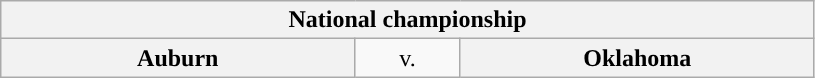<table class="wikitable">
<tr>
<th style="width: 535px;" colspan=3>National championship</th>
</tr>
<tr>
<th style="width: 219px; ">Auburn</th>
<td style="width: 60px; text-align:center">v.</td>
<th style="width: 219px; ">Oklahoma</th>
</tr>
</table>
